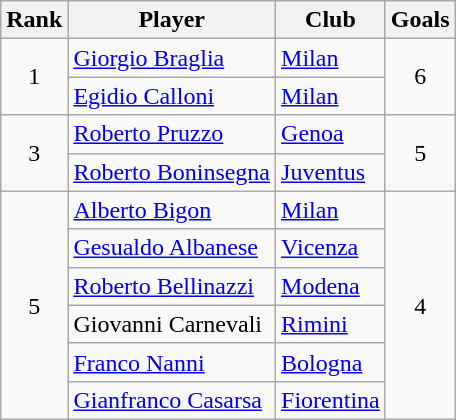<table class="wikitable sortable" style="text-align:center">
<tr>
<th>Rank</th>
<th>Player</th>
<th>Club</th>
<th>Goals</th>
</tr>
<tr>
<td rowspan="2">1</td>
<td align="left"><strong></strong> <a href='#'>Giorgio Braglia</a></td>
<td align="left"><a href='#'>Milan</a></td>
<td rowspan="2">6</td>
</tr>
<tr>
<td align="left"><strong></strong> <a href='#'>Egidio Calloni</a></td>
<td align="left"><a href='#'>Milan</a></td>
</tr>
<tr>
<td rowspan="2">3</td>
<td align="left"><strong></strong> <a href='#'>Roberto Pruzzo</a></td>
<td align="left"><a href='#'>Genoa</a></td>
<td rowspan="2">5</td>
</tr>
<tr>
<td align="left"><strong></strong> <a href='#'>Roberto Boninsegna</a></td>
<td align="left"><a href='#'>Juventus</a></td>
</tr>
<tr>
<td rowspan="6">5</td>
<td align="left"><strong></strong> <a href='#'>Alberto Bigon</a></td>
<td align="left"><a href='#'>Milan</a></td>
<td rowspan="6">4</td>
</tr>
<tr>
<td align="left"><strong></strong> <a href='#'>Gesualdo Albanese</a></td>
<td align="left"><a href='#'>Vicenza</a></td>
</tr>
<tr>
<td align="left"><strong></strong> <a href='#'>Roberto Bellinazzi</a></td>
<td align="left"><a href='#'>Modena</a></td>
</tr>
<tr>
<td align="left"><strong></strong> Giovanni Carnevali</td>
<td align="left"><a href='#'>Rimini</a></td>
</tr>
<tr>
<td align="left"><strong></strong> <a href='#'>Franco Nanni</a></td>
<td align="left"><a href='#'>Bologna</a></td>
</tr>
<tr>
<td align="left"><strong></strong> <a href='#'>Gianfranco Casarsa</a></td>
<td align="left"><a href='#'>Fiorentina</a></td>
</tr>
</table>
